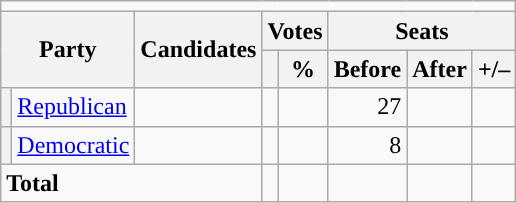<table class="wikitable">
<tr>
<td colspan=13 align=center></td>
</tr>
<tr>
<th rowspan="2" colspan="2">Party</th>
<th rowspan="2">Candidates</th>
<th colspan="2">Votes</th>
<th colspan="3">Seats</th>
</tr>
<tr>
<th></th>
<th>%</th>
<th>Before</th>
<th>After</th>
<th>+/–</th>
</tr>
<tr>
<th style="background-color:"></th>
<td><a href='#'>Republican</a></td>
<td align="right"></td>
<td align="right"></td>
<td align="right"></td>
<td align="right" >27</td>
<td align="right"></td>
<td align="right"></td>
</tr>
<tr>
<th style="background-color:"></th>
<td><a href='#'>Democratic</a></td>
<td align="right"></td>
<td align="right"></td>
<td align="right"></td>
<td align="right">8</td>
<td align="right"></td>
<td align="right"></td>
</tr>
<tr>
<td colspan="3" align="left"><strong>Total</strong></td>
<td align="right"></td>
<td align="right"></td>
<td align="right"></td>
<td align="right"></td>
<td align="right"></td>
</tr>
</table>
